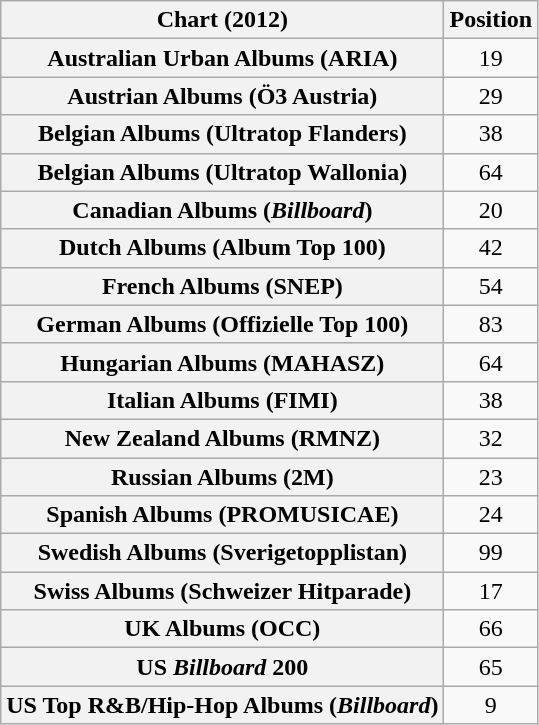<table class="wikitable sortable plainrowheaders" style="text-align:center">
<tr>
<th scope="col">Chart (2012)</th>
<th scope="col">Position</th>
</tr>
<tr>
<th scope="row">Australian Urban Albums (ARIA)</th>
<td>19</td>
</tr>
<tr>
<th scope="row">Austrian Albums (Ö3 Austria)</th>
<td>29</td>
</tr>
<tr>
<th scope="row">Belgian Albums (Ultratop Flanders)</th>
<td>38</td>
</tr>
<tr>
<th scope="row">Belgian Albums (Ultratop Wallonia)</th>
<td>64</td>
</tr>
<tr>
<th scope="row">Canadian Albums (<em>Billboard</em>)</th>
<td>20</td>
</tr>
<tr>
<th scope="row">Dutch Albums (Album Top 100)</th>
<td>42</td>
</tr>
<tr>
<th scope="row">French Albums (SNEP)</th>
<td>54</td>
</tr>
<tr>
<th scope="row">German Albums (Offizielle Top 100)</th>
<td>83</td>
</tr>
<tr>
<th scope="row">Hungarian Albums (MAHASZ)</th>
<td>64</td>
</tr>
<tr>
<th scope="row">Italian Albums (FIMI)</th>
<td>38</td>
</tr>
<tr>
<th scope="row">New Zealand Albums (RMNZ)</th>
<td>32</td>
</tr>
<tr>
<th scope="row">Russian Albums (2M)</th>
<td>23</td>
</tr>
<tr>
<th scope="row">Spanish Albums (PROMUSICAE)</th>
<td>24</td>
</tr>
<tr>
<th scope="row">Swedish Albums (Sverigetopplistan)</th>
<td>99</td>
</tr>
<tr>
<th scope="row">Swiss Albums (Schweizer Hitparade)</th>
<td>17</td>
</tr>
<tr>
<th scope="row">UK Albums (OCC)</th>
<td>66</td>
</tr>
<tr>
<th scope="row">US <em>Billboard</em> 200</th>
<td>65</td>
</tr>
<tr>
<th scope="row">US Top R&B/Hip-Hop Albums (<em>Billboard</em>)</th>
<td>9</td>
</tr>
</table>
